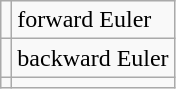<table class="wikitable">
<tr>
<td></td>
<td>forward Euler</td>
</tr>
<tr>
<td></td>
<td>backward Euler</td>
</tr>
<tr>
<td></td>
<td></td>
</tr>
</table>
